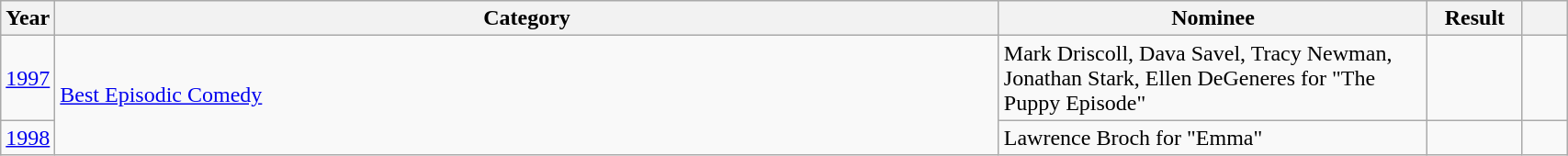<table class="wikitable" width=90%>
<tr>
<th scope="col">Year</th>
<th width="800" scope="col">Category</th>
<th width="350" scope="col">Nominee</th>
<th width="65" scope="col">Result</th>
<th width="30" scope="col"></th>
</tr>
<tr>
<td><a href='#'>1997</a></td>
<td scope="row" rowspan="2"><a href='#'>Best Episodic Comedy</a></td>
<td>Mark Driscoll, Dava Savel, Tracy Newman, Jonathan Stark, Ellen DeGeneres for "The Puppy Episode"</td>
<td></td>
<td style="text-align:center;"></td>
</tr>
<tr>
<td><a href='#'>1998</a></td>
<td>Lawrence Broch for "Emma"</td>
<td></td>
<td style="text-align:center;"></td>
</tr>
</table>
